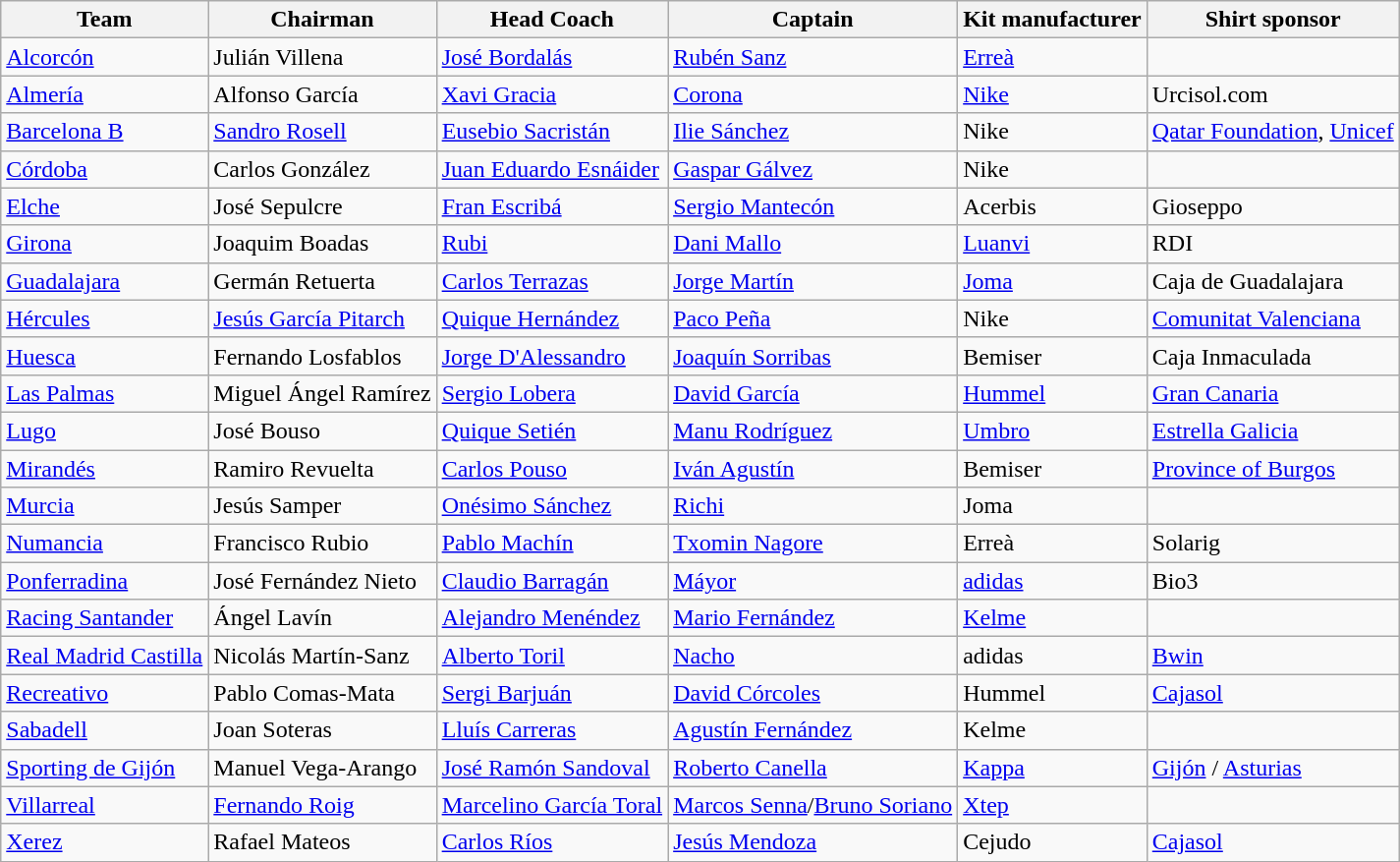<table class="wikitable sortable" style="text-align: left;">
<tr>
<th>Team</th>
<th>Chairman</th>
<th>Head Coach</th>
<th>Captain</th>
<th>Kit manufacturer</th>
<th>Shirt sponsor</th>
</tr>
<tr>
<td><a href='#'>Alcorcón</a></td>
<td> Julián Villena</td>
<td> <a href='#'>José Bordalás</a></td>
<td> <a href='#'>Rubén Sanz</a></td>
<td><a href='#'>Erreà</a></td>
<td></td>
</tr>
<tr>
<td><a href='#'>Almería</a></td>
<td> Alfonso García</td>
<td> <a href='#'>Xavi Gracia</a></td>
<td> <a href='#'>Corona</a></td>
<td><a href='#'>Nike</a></td>
<td>Urcisol.com</td>
</tr>
<tr>
<td><a href='#'>Barcelona B</a></td>
<td> <a href='#'>Sandro Rosell</a></td>
<td> <a href='#'>Eusebio Sacristán</a></td>
<td> <a href='#'>Ilie Sánchez</a></td>
<td>Nike</td>
<td><a href='#'>Qatar Foundation</a>, <a href='#'>Unicef</a></td>
</tr>
<tr>
<td><a href='#'>Córdoba</a></td>
<td> Carlos González</td>
<td> <a href='#'>Juan Eduardo Esnáider</a></td>
<td> <a href='#'>Gaspar Gálvez</a></td>
<td>Nike</td>
<td></td>
</tr>
<tr>
<td><a href='#'>Elche</a></td>
<td> José Sepulcre</td>
<td> <a href='#'>Fran Escribá</a></td>
<td> <a href='#'>Sergio Mantecón</a></td>
<td>Acerbis</td>
<td>Gioseppo</td>
</tr>
<tr>
<td><a href='#'>Girona</a></td>
<td> Joaquim Boadas</td>
<td> <a href='#'>Rubi</a></td>
<td> <a href='#'>Dani Mallo</a></td>
<td><a href='#'>Luanvi</a></td>
<td>RDI</td>
</tr>
<tr>
<td><a href='#'>Guadalajara</a></td>
<td> Germán Retuerta</td>
<td> <a href='#'>Carlos Terrazas</a></td>
<td> <a href='#'>Jorge Martín</a></td>
<td><a href='#'>Joma</a></td>
<td>Caja de Guadalajara</td>
</tr>
<tr>
<td><a href='#'>Hércules</a></td>
<td> <a href='#'>Jesús García Pitarch</a></td>
<td> <a href='#'>Quique Hernández</a></td>
<td> <a href='#'>Paco Peña</a></td>
<td>Nike</td>
<td><a href='#'>Comunitat Valenciana</a></td>
</tr>
<tr>
<td><a href='#'>Huesca</a></td>
<td> Fernando Losfablos</td>
<td> <a href='#'>Jorge D'Alessandro</a></td>
<td> <a href='#'>Joaquín Sorribas</a></td>
<td>Bemiser</td>
<td>Caja Inmaculada</td>
</tr>
<tr>
<td><a href='#'>Las Palmas</a></td>
<td> Miguel Ángel Ramírez</td>
<td> <a href='#'>Sergio Lobera</a></td>
<td> <a href='#'>David García</a></td>
<td><a href='#'>Hummel</a></td>
<td><a href='#'>Gran Canaria</a></td>
</tr>
<tr>
<td><a href='#'>Lugo</a></td>
<td> José Bouso</td>
<td> <a href='#'>Quique Setién</a></td>
<td> <a href='#'>Manu Rodríguez</a></td>
<td><a href='#'>Umbro</a></td>
<td><a href='#'>Estrella Galicia</a></td>
</tr>
<tr>
<td><a href='#'>Mirandés</a></td>
<td> Ramiro Revuelta</td>
<td> <a href='#'>Carlos Pouso</a></td>
<td> <a href='#'>Iván Agustín</a></td>
<td>Bemiser</td>
<td><a href='#'>Province of Burgos</a></td>
</tr>
<tr>
<td><a href='#'>Murcia</a></td>
<td> Jesús Samper</td>
<td> <a href='#'>Onésimo Sánchez</a></td>
<td> <a href='#'>Richi</a></td>
<td>Joma</td>
<td></td>
</tr>
<tr>
<td><a href='#'>Numancia</a></td>
<td> Francisco Rubio</td>
<td> <a href='#'>Pablo Machín</a></td>
<td> <a href='#'>Txomin Nagore</a></td>
<td>Erreà</td>
<td>Solarig</td>
</tr>
<tr>
<td><a href='#'>Ponferradina</a></td>
<td> José Fernández Nieto</td>
<td> <a href='#'>Claudio Barragán</a></td>
<td> <a href='#'>Máyor</a></td>
<td><a href='#'>adidas</a></td>
<td>Bio3</td>
</tr>
<tr>
<td><a href='#'>Racing Santander</a></td>
<td> Ángel Lavín</td>
<td> <a href='#'>Alejandro Menéndez</a></td>
<td> <a href='#'>Mario Fernández</a></td>
<td><a href='#'>Kelme</a></td>
<td></td>
</tr>
<tr>
<td><a href='#'>Real Madrid Castilla</a></td>
<td> Nicolás Martín-Sanz</td>
<td> <a href='#'>Alberto Toril</a></td>
<td> <a href='#'>Nacho</a></td>
<td>adidas</td>
<td><a href='#'>Bwin</a></td>
</tr>
<tr>
<td><a href='#'>Recreativo</a></td>
<td> Pablo Comas-Mata</td>
<td> <a href='#'>Sergi Barjuán</a></td>
<td> <a href='#'>David Córcoles</a></td>
<td>Hummel</td>
<td><a href='#'>Cajasol</a></td>
</tr>
<tr>
<td><a href='#'>Sabadell</a></td>
<td> Joan Soteras</td>
<td> <a href='#'>Lluís Carreras</a></td>
<td> <a href='#'>Agustín Fernández</a></td>
<td>Kelme</td>
<td></td>
</tr>
<tr>
<td><a href='#'>Sporting de Gijón</a></td>
<td> Manuel Vega-Arango</td>
<td> <a href='#'>José Ramón Sandoval</a></td>
<td> <a href='#'>Roberto Canella</a></td>
<td><a href='#'>Kappa</a></td>
<td><a href='#'>Gijón</a> / <a href='#'>Asturias</a></td>
</tr>
<tr>
<td><a href='#'>Villarreal</a></td>
<td> <a href='#'>Fernando Roig</a></td>
<td> <a href='#'>Marcelino García Toral</a></td>
<td> <a href='#'>Marcos Senna</a>/<a href='#'>Bruno Soriano</a></td>
<td><a href='#'>Xtep</a></td>
<td></td>
</tr>
<tr>
<td><a href='#'>Xerez</a></td>
<td> Rafael Mateos</td>
<td> <a href='#'>Carlos Ríos</a></td>
<td> <a href='#'>Jesús Mendoza</a></td>
<td>Cejudo</td>
<td><a href='#'>Cajasol</a></td>
</tr>
</table>
